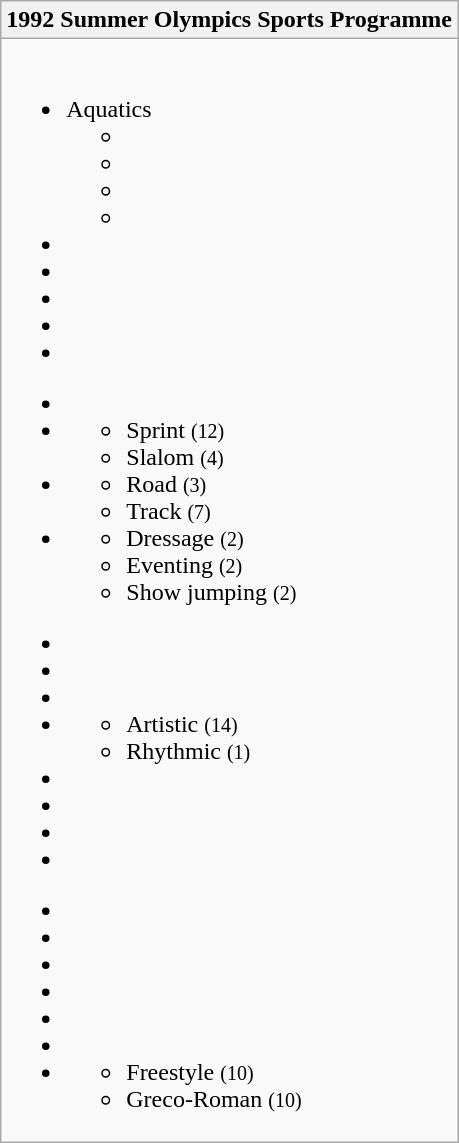<table class="wikitable">
<tr>
<th>1992 Summer Olympics Sports Programme</th>
</tr>
<tr>
<td><br>
<ul><li>Aquatics<ul><li></li><li></li><li></li><li></li></ul></li><li></li><li></li><li></li><li></li><li></li></ul><ul><li></li><li><ul><li>Sprint <small>(12)</small></li><li>Slalom <small>(4)</small></li></ul></li><li><ul><li>Road <small>(3)</small></li><li>Track <small>(7)</small></li></ul></li><li><ul><li>Dressage <small>(2)</small></li><li>Eventing <small>(2)</small></li><li>Show jumping <small>(2)</small></li></ul></li></ul><ul><li></li><li></li><li></li><li><ul><li>Artistic <small>(14)</small></li><li>Rhythmic <small>(1)</small></li></ul></li><li></li><li></li><li></li><li></li></ul><ul><li></li><li></li><li></li><li></li><li></li><li></li><li><ul><li>Freestyle <small>(10)</small></li><li>Greco-Roman <small>(10)</small></li></ul></li></ul></td>
</tr>
</table>
